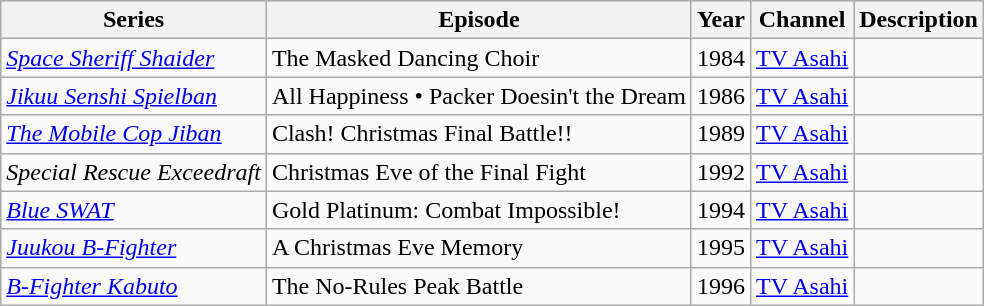<table class="wikitable sortable">
<tr>
<th>Series</th>
<th>Episode</th>
<th>Year</th>
<th>Channel</th>
<th>Description</th>
</tr>
<tr>
<td><em><a href='#'>Space Sheriff Shaider</a></em></td>
<td>The Masked Dancing Choir</td>
<td>1984</td>
<td><a href='#'>TV Asahi</a></td>
<td></td>
</tr>
<tr>
<td><em><a href='#'>Jikuu Senshi Spielban</a></em></td>
<td>All Happiness • Packer Doesin't the Dream</td>
<td>1986</td>
<td><a href='#'>TV Asahi</a></td>
<td></td>
</tr>
<tr>
<td><em><a href='#'>The Mobile Cop Jiban</a></em></td>
<td>Clash! Christmas Final Battle!!</td>
<td>1989</td>
<td><a href='#'>TV Asahi</a></td>
<td></td>
</tr>
<tr>
<td><em>Special Rescue Exceedraft</em></td>
<td>Christmas Eve of the Final Fight</td>
<td>1992</td>
<td><a href='#'>TV Asahi</a></td>
<td></td>
</tr>
<tr>
<td><em><a href='#'>Blue SWAT</a></em></td>
<td>Gold Platinum: Combat Impossible!</td>
<td>1994</td>
<td><a href='#'>TV Asahi</a></td>
<td></td>
</tr>
<tr>
<td><em><a href='#'>Juukou B-Fighter</a></em></td>
<td>A Christmas Eve Memory</td>
<td>1995</td>
<td><a href='#'>TV Asahi</a></td>
<td></td>
</tr>
<tr>
<td><em><a href='#'>B-Fighter Kabuto</a></em></td>
<td>The No-Rules Peak Battle</td>
<td>1996</td>
<td><a href='#'>TV Asahi</a></td>
<td></td>
</tr>
</table>
